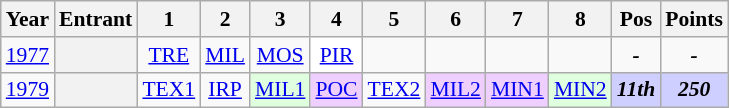<table class="wikitable" style="text-align:center; font-size:90%">
<tr>
<th>Year</th>
<th>Entrant</th>
<th>1</th>
<th>2</th>
<th>3</th>
<th>4</th>
<th>5</th>
<th>6</th>
<th>7</th>
<th>8</th>
<th>Pos</th>
<th>Points</th>
</tr>
<tr>
<td><a href='#'>1977</a></td>
<th></th>
<td><a href='#'>TRE</a></td>
<td><a href='#'>MIL</a></td>
<td><a href='#'>MOS</a></td>
<td style="background:#FFFFFF;"><a href='#'>PIR</a><br></td>
<td></td>
<td></td>
<td></td>
<td></td>
<td><strong><em>-</em></strong></td>
<td><strong><em>-</em></strong></td>
</tr>
<tr>
<td><a href='#'>1979</a></td>
<th></th>
<td><a href='#'>TEX1</a></td>
<td><a href='#'>IRP</a></td>
<td style="background:#DFFFDF;"><a href='#'>MIL1</a><br></td>
<td style="background:#EFCFFF;"><a href='#'>POC</a><br></td>
<td><a href='#'>TEX2</a></td>
<td style="background:#EFCFFF;"><a href='#'>MIL2</a><br></td>
<td style="background:#EFCFFF;"><a href='#'>MIN1</a><br></td>
<td style="background:#DFFFDF;"><a href='#'>MIN2</a><br></td>
<td style="background:#CFCFFF;"><strong><em>11th</em></strong></td>
<td style="background:#CFCFFF;"><strong><em>250</em></strong></td>
</tr>
</table>
